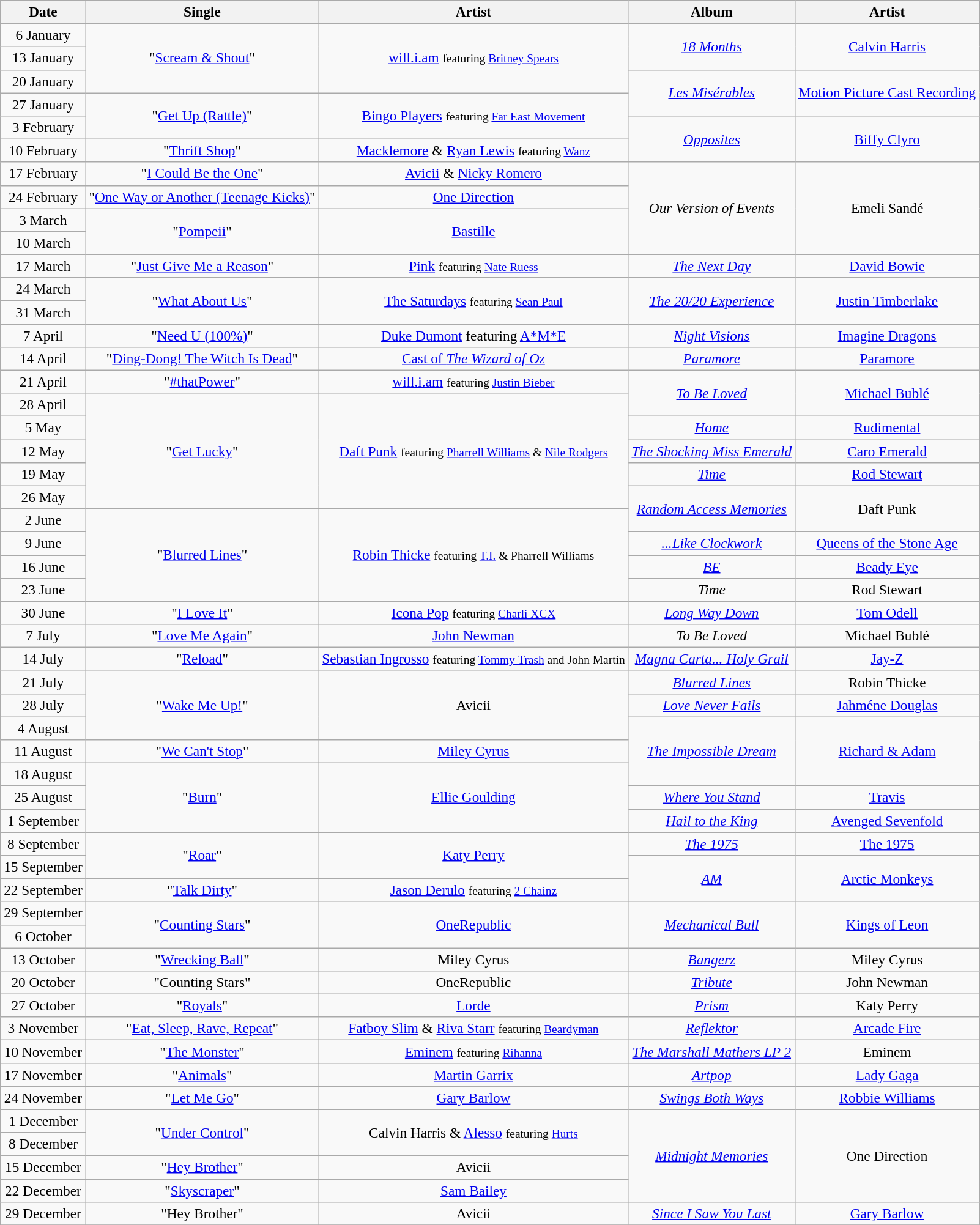<table class="wikitable" style="font-size:97%; text-align:center;">
<tr>
<th>Date</th>
<th>Single</th>
<th>Artist</th>
<th>Album</th>
<th>Artist</th>
</tr>
<tr>
<td>6 January</td>
<td rowspan="3">"<a href='#'>Scream & Shout</a>"</td>
<td rowspan="3"><a href='#'>will.i.am</a> <small> featuring <a href='#'>Britney Spears</a> </small></td>
<td rowspan="2"><em><a href='#'>18 Months</a></em></td>
<td rowspan="2"><a href='#'>Calvin Harris</a></td>
</tr>
<tr>
<td>13 January</td>
</tr>
<tr>
<td>20 January</td>
<td rowspan="2"><em><a href='#'>Les Misérables</a></em></td>
<td rowspan="2"><a href='#'>Motion Picture Cast Recording</a></td>
</tr>
<tr>
<td>27 January</td>
<td rowspan="2">"<a href='#'>Get Up (Rattle)</a>"</td>
<td rowspan="2"><a href='#'>Bingo Players</a> <small> featuring <a href='#'>Far East Movement</a> </small></td>
</tr>
<tr>
<td>3 February</td>
<td rowspan="2"><em><a href='#'>Opposites</a></em></td>
<td rowspan="2"><a href='#'>Biffy Clyro</a></td>
</tr>
<tr>
<td>10 February</td>
<td>"<a href='#'>Thrift Shop</a>"</td>
<td><a href='#'>Macklemore</a> & <a href='#'>Ryan Lewis</a> <small> featuring <a href='#'>Wanz</a> </small></td>
</tr>
<tr>
<td>17 February</td>
<td>"<a href='#'>I Could Be the One</a>"</td>
<td><a href='#'>Avicii</a> & <a href='#'>Nicky Romero</a></td>
<td rowspan="4"><em>Our Version of Events</em></td>
<td rowspan="4">Emeli Sandé</td>
</tr>
<tr>
<td>24 February</td>
<td>"<a href='#'>One Way or Another (Teenage Kicks)</a>"</td>
<td><a href='#'>One Direction</a></td>
</tr>
<tr>
<td>3 March</td>
<td rowspan="2">"<a href='#'>Pompeii</a>"</td>
<td rowspan="2"><a href='#'>Bastille</a></td>
</tr>
<tr>
<td>10 March</td>
</tr>
<tr>
<td>17 March</td>
<td>"<a href='#'>Just Give Me a Reason</a>"</td>
<td><a href='#'>Pink</a> <small> featuring <a href='#'>Nate Ruess</a> </small></td>
<td><em><a href='#'>The Next Day</a></em></td>
<td><a href='#'>David Bowie</a></td>
</tr>
<tr>
<td>24 March</td>
<td rowspan="2">"<a href='#'>What About Us</a>"</td>
<td rowspan="2"><a href='#'>The Saturdays</a> <small> featuring <a href='#'>Sean Paul</a> </small></td>
<td rowspan="2"><em><a href='#'>The 20/20 Experience</a></em></td>
<td rowspan="2"><a href='#'>Justin Timberlake</a></td>
</tr>
<tr>
<td>31 March</td>
</tr>
<tr>
<td>7 April</td>
<td>"<a href='#'>Need U (100%)</a>"</td>
<td><a href='#'>Duke Dumont</a> featuring <a href='#'>A*M*E</a></td>
<td><em><a href='#'>Night Visions</a></em></td>
<td><a href='#'>Imagine Dragons</a></td>
</tr>
<tr>
<td>14 April</td>
<td>"<a href='#'>Ding-Dong! The Witch Is Dead</a>"</td>
<td><a href='#'>Cast of <em>The Wizard of Oz</em></a></td>
<td><em><a href='#'>Paramore</a></em></td>
<td><a href='#'>Paramore</a></td>
</tr>
<tr>
<td>21 April</td>
<td>"<a href='#'>#thatPower</a>"</td>
<td><a href='#'>will.i.am</a> <small> featuring <a href='#'>Justin Bieber</a> </small></td>
<td rowspan="2"><em><a href='#'>To Be Loved</a></em></td>
<td rowspan="2"><a href='#'>Michael Bublé</a></td>
</tr>
<tr>
<td>28 April</td>
<td rowspan="5">"<a href='#'>Get Lucky</a>"</td>
<td rowspan="5"><a href='#'>Daft Punk</a> <small> featuring <a href='#'>Pharrell Williams</a> & <a href='#'>Nile Rodgers</a> </small></td>
</tr>
<tr>
<td>5 May</td>
<td><em><a href='#'>Home</a></em></td>
<td><a href='#'>Rudimental</a></td>
</tr>
<tr>
<td>12 May</td>
<td><em><a href='#'>The Shocking Miss Emerald</a></em></td>
<td><a href='#'>Caro Emerald</a></td>
</tr>
<tr>
<td>19 May</td>
<td><em><a href='#'>Time</a></em></td>
<td><a href='#'>Rod Stewart</a></td>
</tr>
<tr>
<td>26 May</td>
<td rowspan="2"><em><a href='#'>Random Access Memories</a></em></td>
<td rowspan="2">Daft Punk</td>
</tr>
<tr>
<td>2 June</td>
<td rowspan="4">"<a href='#'>Blurred Lines</a>"</td>
<td rowspan="4"><a href='#'>Robin Thicke</a> <small> featuring <a href='#'>T.I.</a> & Pharrell Williams </small></td>
</tr>
<tr>
<td>9 June</td>
<td><em><a href='#'>...Like Clockwork</a></em></td>
<td><a href='#'>Queens of the Stone Age</a></td>
</tr>
<tr>
<td>16 June</td>
<td><em><a href='#'>BE</a></em></td>
<td><a href='#'>Beady Eye</a></td>
</tr>
<tr>
<td>23 June</td>
<td><em>Time</em></td>
<td>Rod Stewart</td>
</tr>
<tr>
<td>30 June</td>
<td>"<a href='#'>I Love It</a>"</td>
<td><a href='#'>Icona Pop</a> <small> featuring <a href='#'>Charli XCX</a> </small></td>
<td><em><a href='#'>Long Way Down</a></em></td>
<td><a href='#'>Tom Odell</a></td>
</tr>
<tr>
<td>7 July</td>
<td>"<a href='#'>Love Me Again</a>"</td>
<td><a href='#'>John Newman</a></td>
<td><em>To Be Loved</em></td>
<td>Michael Bublé</td>
</tr>
<tr>
<td>14 July</td>
<td>"<a href='#'>Reload</a>"</td>
<td><a href='#'>Sebastian Ingrosso</a> <small> featuring <a href='#'>Tommy Trash</a> and John Martin </small></td>
<td><em><a href='#'>Magna Carta... Holy Grail</a></em></td>
<td><a href='#'>Jay-Z</a></td>
</tr>
<tr>
<td>21 July</td>
<td rowspan="3">"<a href='#'>Wake Me Up!</a>"</td>
<td rowspan="3">Avicii</td>
<td><em><a href='#'>Blurred Lines</a></em></td>
<td>Robin Thicke</td>
</tr>
<tr>
<td>28 July</td>
<td><em><a href='#'>Love Never Fails</a></em></td>
<td><a href='#'>Jahméne Douglas</a></td>
</tr>
<tr>
<td>4 August</td>
<td rowspan="3"><em><a href='#'>The Impossible Dream</a></em></td>
<td rowspan="3"><a href='#'>Richard & Adam</a></td>
</tr>
<tr>
<td>11 August</td>
<td>"<a href='#'>We Can't Stop</a>"</td>
<td><a href='#'>Miley Cyrus</a></td>
</tr>
<tr>
<td>18 August</td>
<td rowspan="3">"<a href='#'>Burn</a>"</td>
<td rowspan="3"><a href='#'>Ellie Goulding</a></td>
</tr>
<tr>
<td>25 August</td>
<td><em><a href='#'>Where You Stand</a></em></td>
<td><a href='#'>Travis</a></td>
</tr>
<tr>
<td>1 September</td>
<td><em><a href='#'>Hail to the King</a></em></td>
<td><a href='#'>Avenged Sevenfold</a></td>
</tr>
<tr>
<td>8 September</td>
<td rowspan="2">"<a href='#'>Roar</a>"</td>
<td rowspan="2"><a href='#'>Katy Perry</a></td>
<td><em><a href='#'>The 1975</a></em></td>
<td><a href='#'>The 1975</a></td>
</tr>
<tr>
<td>15 September</td>
<td rowspan="2"><em><a href='#'>AM</a></em></td>
<td rowspan="2"><a href='#'>Arctic Monkeys</a></td>
</tr>
<tr>
<td>22 September</td>
<td>"<a href='#'>Talk Dirty</a>"</td>
<td><a href='#'>Jason Derulo</a> <small> featuring <a href='#'>2 Chainz</a> </small></td>
</tr>
<tr>
<td>29 September</td>
<td rowspan="2">"<a href='#'>Counting Stars</a>"</td>
<td rowspan="2"><a href='#'>OneRepublic</a></td>
<td rowspan="2"><em><a href='#'>Mechanical Bull</a></em></td>
<td rowspan="2"><a href='#'>Kings of Leon</a></td>
</tr>
<tr>
<td>6 October</td>
</tr>
<tr>
<td>13 October</td>
<td>"<a href='#'>Wrecking Ball</a>"</td>
<td>Miley Cyrus</td>
<td><em><a href='#'>Bangerz</a></em></td>
<td>Miley Cyrus</td>
</tr>
<tr>
<td>20 October</td>
<td>"Counting Stars"</td>
<td>OneRepublic</td>
<td><em><a href='#'>Tribute</a></em></td>
<td>John Newman</td>
</tr>
<tr>
<td>27 October</td>
<td>"<a href='#'>Royals</a>"</td>
<td><a href='#'>Lorde</a></td>
<td><em><a href='#'>Prism</a></em></td>
<td>Katy Perry</td>
</tr>
<tr>
<td>3 November</td>
<td>"<a href='#'>Eat, Sleep, Rave, Repeat</a>"</td>
<td><a href='#'>Fatboy Slim</a> & <a href='#'>Riva Starr</a> <small> featuring <a href='#'>Beardyman</a> </small></td>
<td><em><a href='#'>Reflektor</a></em></td>
<td><a href='#'>Arcade Fire</a></td>
</tr>
<tr>
<td>10 November</td>
<td>"<a href='#'>The Monster</a>"</td>
<td><a href='#'>Eminem</a> <small> featuring <a href='#'>Rihanna</a> </small></td>
<td><em><a href='#'>The Marshall Mathers LP 2</a></em></td>
<td>Eminem</td>
</tr>
<tr>
<td>17 November</td>
<td>"<a href='#'>Animals</a>"</td>
<td><a href='#'>Martin Garrix</a></td>
<td><em><a href='#'>Artpop</a></em></td>
<td><a href='#'>Lady Gaga</a></td>
</tr>
<tr>
<td>24 November</td>
<td>"<a href='#'>Let Me Go</a>"</td>
<td><a href='#'>Gary Barlow</a></td>
<td><em><a href='#'>Swings Both Ways</a></em></td>
<td><a href='#'>Robbie Williams</a></td>
</tr>
<tr>
<td>1 December</td>
<td rowspan="2">"<a href='#'>Under Control</a>"</td>
<td rowspan="2">Calvin Harris & <a href='#'>Alesso</a> <small> featuring <a href='#'>Hurts</a> </small></td>
<td rowspan="4"><em><a href='#'>Midnight Memories</a></em></td>
<td rowspan="4">One Direction</td>
</tr>
<tr>
<td>8 December</td>
</tr>
<tr>
<td>15 December</td>
<td>"<a href='#'>Hey Brother</a>"</td>
<td>Avicii</td>
</tr>
<tr>
<td>22 December</td>
<td>"<a href='#'>Skyscraper</a>"</td>
<td><a href='#'>Sam Bailey</a></td>
</tr>
<tr>
<td>29 December</td>
<td>"Hey Brother"</td>
<td>Avicii</td>
<td><em><a href='#'>Since I Saw You Last</a></em></td>
<td><a href='#'>Gary Barlow</a></td>
</tr>
<tr>
</tr>
</table>
